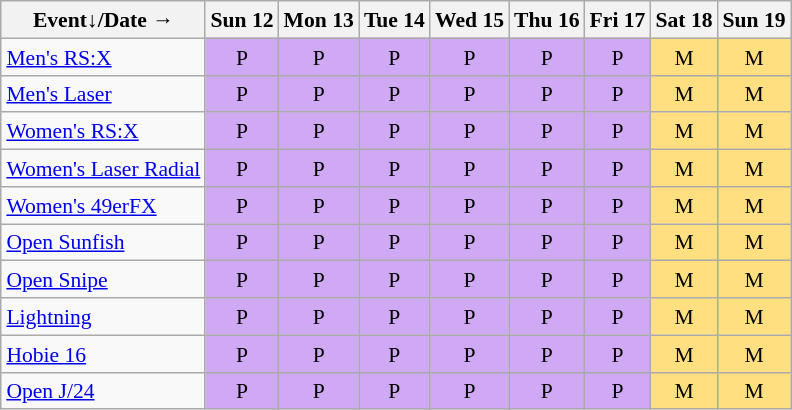<table class="wikitable" style="margin:0.5em auto; font-size:90%; line-height:1.25em;">
<tr style="text-align:center;">
<th>Event↓/Date →</th>
<th>Sun 12</th>
<th>Mon 13</th>
<th>Tue 14</th>
<th>Wed 15</th>
<th>Thu 16</th>
<th>Fri 17</th>
<th>Sat 18</th>
<th>Sun 19</th>
</tr>
<tr style="text-align:center;">
<td style="text-align:left;"><a href='#'>Men's RS:X</a></td>
<td style="background-color:#D0A9F5;">P</td>
<td style="background-color:#D0A9F5;">P</td>
<td style="background-color:#D0A9F5;">P</td>
<td style="background-color:#D0A9F5;">P</td>
<td style="background-color:#D0A9F5;">P</td>
<td style="background-color:#D0A9F5;">P</td>
<td style="background-color:#FFDF80;">M</td>
<td style="background-color:#FFDF80;">M</td>
</tr>
<tr style="text-align:center;">
<td style="text-align:left;"><a href='#'>Men's Laser</a></td>
<td style="background-color:#D0A9F5;">P</td>
<td style="background-color:#D0A9F5;">P</td>
<td style="background-color:#D0A9F5;">P</td>
<td style="background-color:#D0A9F5;">P</td>
<td style="background-color:#D0A9F5;">P</td>
<td style="background-color:#D0A9F5;">P</td>
<td style="background-color:#FFDF80;">M</td>
<td style="background-color:#FFDF80;">M</td>
</tr>
<tr style="text-align:center;">
<td style="text-align:left;"><a href='#'>Women's RS:X</a></td>
<td style="background-color:#D0A9F5;">P</td>
<td style="background-color:#D0A9F5;">P</td>
<td style="background-color:#D0A9F5;">P</td>
<td style="background-color:#D0A9F5;">P</td>
<td style="background-color:#D0A9F5;">P</td>
<td style="background-color:#D0A9F5;">P</td>
<td style="background-color:#FFDF80;">M</td>
<td style="background-color:#FFDF80;">M</td>
</tr>
<tr style="text-align:center;">
<td style="text-align:left;"><a href='#'>Women's Laser Radial</a></td>
<td style="background-color:#D0A9F5;">P</td>
<td style="background-color:#D0A9F5;">P</td>
<td style="background-color:#D0A9F5;">P</td>
<td style="background-color:#D0A9F5;">P</td>
<td style="background-color:#D0A9F5;">P</td>
<td style="background-color:#D0A9F5;">P</td>
<td style="background-color:#FFDF80;">M</td>
<td style="background-color:#FFDF80;">M</td>
</tr>
<tr style="text-align:center;">
<td style="text-align:left;"><a href='#'>Women's 49erFX</a></td>
<td style="background-color:#D0A9F5;">P</td>
<td style="background-color:#D0A9F5;">P</td>
<td style="background-color:#D0A9F5;">P</td>
<td style="background-color:#D0A9F5;">P</td>
<td style="background-color:#D0A9F5;">P</td>
<td style="background-color:#D0A9F5;">P</td>
<td style="background-color:#FFDF80;">M</td>
<td style="background-color:#FFDF80;">M</td>
</tr>
<tr style="text-align:center;">
<td style="text-align:left;"><a href='#'>Open Sunfish</a></td>
<td style="background-color:#D0A9F5;">P</td>
<td style="background-color:#D0A9F5;">P</td>
<td style="background-color:#D0A9F5;">P</td>
<td style="background-color:#D0A9F5;">P</td>
<td style="background-color:#D0A9F5;">P</td>
<td style="background-color:#D0A9F5;">P</td>
<td style="background-color:#FFDF80;">M</td>
<td style="background-color:#FFDF80;">M</td>
</tr>
<tr style="text-align:center;">
<td style="text-align:left;"><a href='#'>Open Snipe</a></td>
<td style="background-color:#D0A9F5;">P</td>
<td style="background-color:#D0A9F5;">P</td>
<td style="background-color:#D0A9F5;">P</td>
<td style="background-color:#D0A9F5;">P</td>
<td style="background-color:#D0A9F5;">P</td>
<td style="background-color:#D0A9F5;">P</td>
<td style="background-color:#FFDF80;">M</td>
<td style="background-color:#FFDF80;">M</td>
</tr>
<tr style="text-align:center;">
<td style="text-align:left;"><a href='#'>Lightning</a></td>
<td style="background-color:#D0A9F5;">P</td>
<td style="background-color:#D0A9F5;">P</td>
<td style="background-color:#D0A9F5;">P</td>
<td style="background-color:#D0A9F5;">P</td>
<td style="background-color:#D0A9F5;">P</td>
<td style="background-color:#D0A9F5;">P</td>
<td style="background-color:#FFDF80;">M</td>
<td style="background-color:#FFDF80;">M</td>
</tr>
<tr style="text-align:center;">
<td style="text-align:left;"><a href='#'>Hobie 16</a></td>
<td style="background-color:#D0A9F5;">P</td>
<td style="background-color:#D0A9F5;">P</td>
<td style="background-color:#D0A9F5;">P</td>
<td style="background-color:#D0A9F5;">P</td>
<td style="background-color:#D0A9F5;">P</td>
<td style="background-color:#D0A9F5;">P</td>
<td style="background-color:#FFDF80;">M</td>
<td style="background-color:#FFDF80;">M</td>
</tr>
<tr style="text-align:center;">
<td style="text-align:left;"><a href='#'>Open J/24</a></td>
<td style="background-color:#D0A9F5;">P</td>
<td style="background-color:#D0A9F5;">P</td>
<td style="background-color:#D0A9F5;">P</td>
<td style="background-color:#D0A9F5;">P</td>
<td style="background-color:#D0A9F5;">P</td>
<td style="background-color:#D0A9F5;">P</td>
<td style="background-color:#FFDF80;">M</td>
<td style="background-color:#FFDF80;">M</td>
</tr>
</table>
